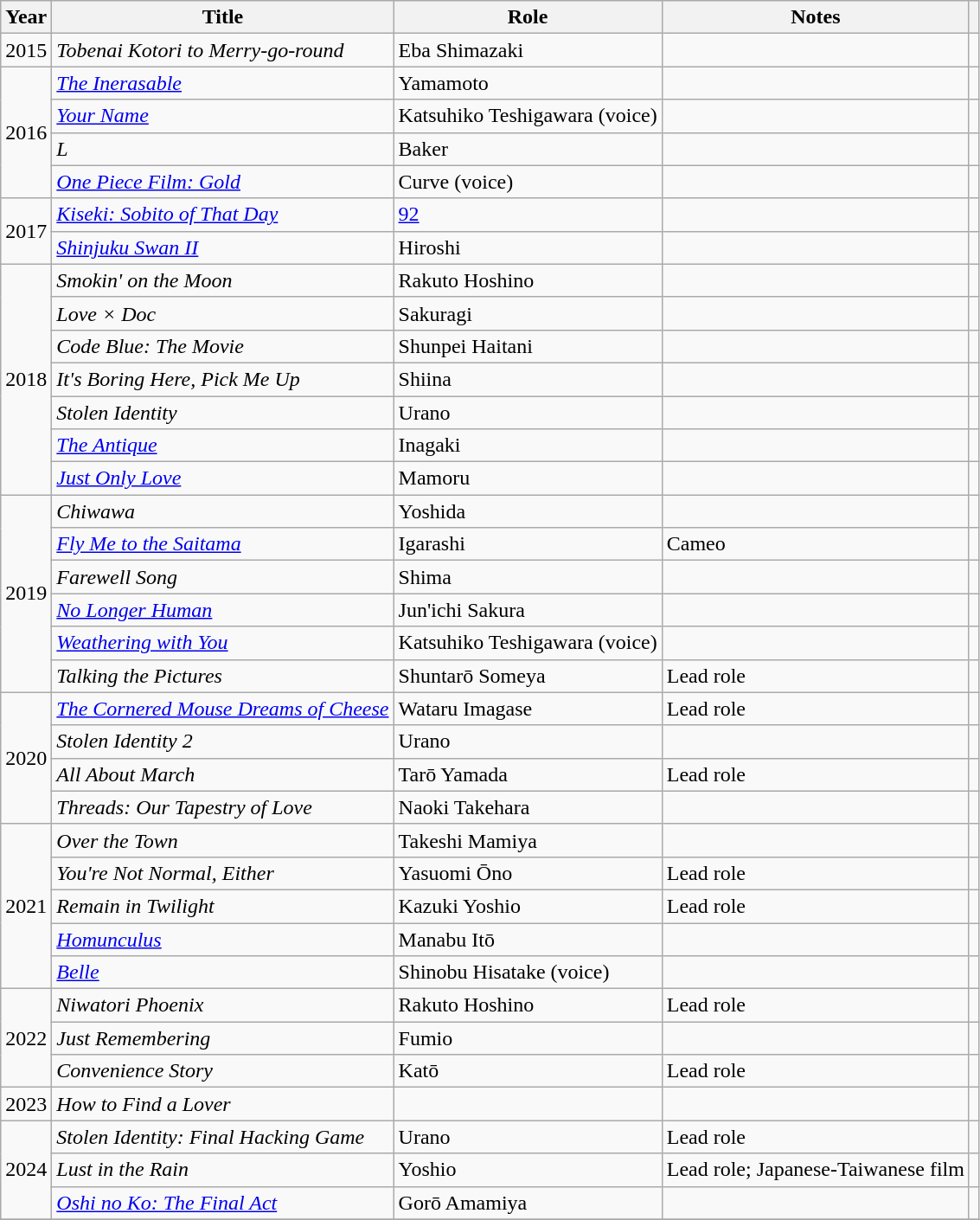<table class="wikitable plainrowheaders sortable">
<tr>
<th>Year</th>
<th>Title</th>
<th>Role</th>
<th class="unsortable">Notes</th>
<th class="unsortable"></th>
</tr>
<tr>
<td>2015</td>
<td><em>Tobenai Kotori to Merry-go-round</em></td>
<td>Eba Shimazaki</td>
<td></td>
<td></td>
</tr>
<tr>
<td rowspan=4>2016</td>
<td><em><a href='#'>The Inerasable</a></em></td>
<td>Yamamoto</td>
<td></td>
<td></td>
</tr>
<tr>
<td><em><a href='#'>Your Name</a></em></td>
<td>Katsuhiko Teshigawara (voice)</td>
<td></td>
<td></td>
</tr>
<tr>
<td><em>L</em></td>
<td>Baker</td>
<td></td>
<td></td>
</tr>
<tr>
<td><em><a href='#'>One Piece Film: Gold</a></em></td>
<td>Curve (voice)</td>
<td></td>
<td></td>
</tr>
<tr>
<td rowspan=2>2017</td>
<td><em><a href='#'>Kiseki: Sobito of That Day</a></em></td>
<td><a href='#'>92</a></td>
<td></td>
<td></td>
</tr>
<tr>
<td><em><a href='#'>Shinjuku Swan II</a></em></td>
<td>Hiroshi</td>
<td></td>
<td></td>
</tr>
<tr>
<td rowspan=7>2018</td>
<td><em>Smokin' on the Moon</em></td>
<td>Rakuto Hoshino</td>
<td></td>
<td></td>
</tr>
<tr>
<td><em>Love × Doc</em></td>
<td>Sakuragi</td>
<td></td>
<td></td>
</tr>
<tr>
<td><em>Code Blue: The Movie</em></td>
<td>Shunpei Haitani</td>
<td></td>
<td></td>
</tr>
<tr>
<td><em>It's Boring Here, Pick Me Up</em></td>
<td>Shiina</td>
<td></td>
<td></td>
</tr>
<tr>
<td><em>Stolen Identity</em></td>
<td>Urano</td>
<td></td>
<td></td>
</tr>
<tr>
<td><em><a href='#'>The Antique</a></em></td>
<td>Inagaki</td>
<td></td>
<td></td>
</tr>
<tr>
<td><em><a href='#'>Just Only Love</a></em></td>
<td>Mamoru</td>
<td></td>
<td></td>
</tr>
<tr>
<td rowspan=6>2019</td>
<td><em>Chiwawa</em></td>
<td>Yoshida</td>
<td></td>
<td></td>
</tr>
<tr>
<td><em><a href='#'>Fly Me to the Saitama</a></em></td>
<td>Igarashi</td>
<td>Cameo</td>
<td></td>
</tr>
<tr>
<td><em>Farewell Song</em></td>
<td>Shima</td>
<td></td>
<td></td>
</tr>
<tr>
<td><em><a href='#'>No Longer Human</a></em></td>
<td>Jun'ichi Sakura</td>
<td></td>
<td></td>
</tr>
<tr>
<td><em><a href='#'>Weathering with You</a></em></td>
<td>Katsuhiko Teshigawara (voice)</td>
<td></td>
<td></td>
</tr>
<tr>
<td><em>Talking the Pictures</em></td>
<td>Shuntarō Someya</td>
<td>Lead role</td>
<td></td>
</tr>
<tr>
<td rowspan=4>2020</td>
<td><em><a href='#'>The Cornered Mouse Dreams of Cheese</a></em></td>
<td>Wataru Imagase</td>
<td>Lead role</td>
<td></td>
</tr>
<tr>
<td><em>Stolen Identity 2</em></td>
<td>Urano</td>
<td></td>
<td></td>
</tr>
<tr>
<td><em>All About March</em></td>
<td>Tarō Yamada</td>
<td>Lead role</td>
<td></td>
</tr>
<tr>
<td><em>Threads: Our Tapestry of Love</em></td>
<td>Naoki Takehara</td>
<td></td>
<td></td>
</tr>
<tr>
<td rowspan=5>2021</td>
<td><em>Over the Town</em></td>
<td>Takeshi Mamiya</td>
<td></td>
<td></td>
</tr>
<tr>
<td><em>You're Not Normal, Either</em></td>
<td>Yasuomi Ōno</td>
<td>Lead role</td>
<td></td>
</tr>
<tr>
<td><em>Remain in Twilight</em></td>
<td>Kazuki Yoshio</td>
<td>Lead role</td>
<td></td>
</tr>
<tr>
<td><em><a href='#'>Homunculus</a></em></td>
<td>Manabu Itō</td>
<td></td>
<td></td>
</tr>
<tr>
<td><em><a href='#'>Belle</a></em></td>
<td>Shinobu Hisatake (voice)</td>
<td></td>
<td></td>
</tr>
<tr>
<td rowspan=3>2022</td>
<td><em>Niwatori Phoenix</em></td>
<td>Rakuto Hoshino</td>
<td>Lead role</td>
<td></td>
</tr>
<tr>
<td><em>Just Remembering</em></td>
<td>Fumio</td>
<td></td>
<td></td>
</tr>
<tr>
<td><em>Convenience Story</em></td>
<td>Katō</td>
<td>Lead role</td>
<td></td>
</tr>
<tr>
<td>2023</td>
<td><em>How to Find a Lover</em></td>
<td></td>
<td></td>
<td></td>
</tr>
<tr>
<td rowspan=3>2024</td>
<td><em>Stolen Identity: Final Hacking Game</em></td>
<td>Urano</td>
<td>Lead role</td>
<td></td>
</tr>
<tr>
<td><em>Lust in the Rain</em></td>
<td>Yoshio</td>
<td>Lead role; Japanese-Taiwanese film</td>
<td></td>
</tr>
<tr>
<td><em><a href='#'>Oshi no Ko: The Final Act</a></em></td>
<td>Gorō Amamiya</td>
<td></td>
<td></td>
</tr>
<tr>
</tr>
</table>
